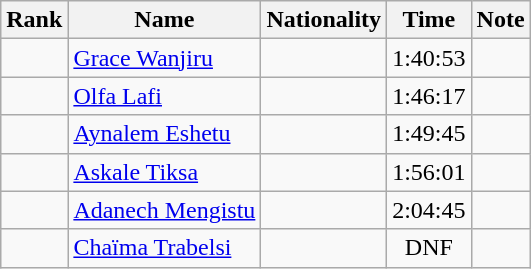<table class="wikitable sortable" style="text-align:center">
<tr>
<th>Rank</th>
<th>Name</th>
<th>Nationality</th>
<th>Time</th>
<th>Note</th>
</tr>
<tr>
<td></td>
<td align="left"><a href='#'>Grace Wanjiru</a></td>
<td align=left></td>
<td>1:40:53</td>
<td></td>
</tr>
<tr>
<td></td>
<td align="left"><a href='#'>Olfa Lafi</a></td>
<td align=left></td>
<td>1:46:17</td>
<td></td>
</tr>
<tr>
<td></td>
<td align="left"><a href='#'>Aynalem Eshetu</a></td>
<td align=left></td>
<td>1:49:45</td>
<td></td>
</tr>
<tr>
<td></td>
<td align="left"><a href='#'>Askale Tiksa</a></td>
<td align=left></td>
<td>1:56:01</td>
<td></td>
</tr>
<tr>
<td></td>
<td align="left"><a href='#'>Adanech Mengistu</a></td>
<td align=left></td>
<td>2:04:45</td>
<td></td>
</tr>
<tr>
<td></td>
<td align="left"><a href='#'>Chaïma Trabelsi</a></td>
<td align=left></td>
<td>DNF</td>
<td></td>
</tr>
</table>
